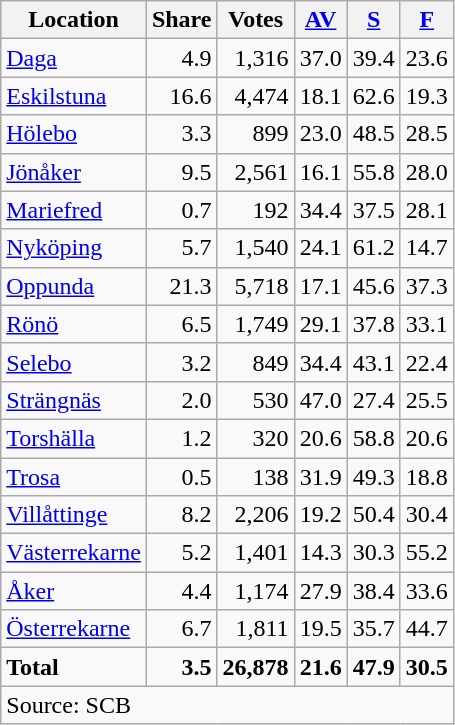<table class="wikitable sortable" style=text-align:right>
<tr>
<th>Location</th>
<th>Share</th>
<th>Votes</th>
<th><a href='#'>AV</a></th>
<th><a href='#'>S</a></th>
<th><a href='#'>F</a></th>
</tr>
<tr>
<td align=left><a href='#'>Daga</a></td>
<td>4.9</td>
<td>1,316</td>
<td>37.0</td>
<td>39.4</td>
<td>23.6</td>
</tr>
<tr>
<td align=left><a href='#'>Eskilstuna</a></td>
<td>16.6</td>
<td>4,474</td>
<td>18.1</td>
<td>62.6</td>
<td>19.3</td>
</tr>
<tr>
<td align=left><a href='#'>Hölebo</a></td>
<td>3.3</td>
<td>899</td>
<td>23.0</td>
<td>48.5</td>
<td>28.5</td>
</tr>
<tr>
<td align=left><a href='#'>Jönåker</a></td>
<td>9.5</td>
<td>2,561</td>
<td>16.1</td>
<td>55.8</td>
<td>28.0</td>
</tr>
<tr>
<td align=left><a href='#'>Mariefred</a></td>
<td>0.7</td>
<td>192</td>
<td>34.4</td>
<td>37.5</td>
<td>28.1</td>
</tr>
<tr>
<td align=left><a href='#'>Nyköping</a></td>
<td>5.7</td>
<td>1,540</td>
<td>24.1</td>
<td>61.2</td>
<td>14.7</td>
</tr>
<tr>
<td align=left><a href='#'>Oppunda</a></td>
<td>21.3</td>
<td>5,718</td>
<td>17.1</td>
<td>45.6</td>
<td>37.3</td>
</tr>
<tr>
<td align=left><a href='#'>Rönö</a></td>
<td>6.5</td>
<td>1,749</td>
<td>29.1</td>
<td>37.8</td>
<td>33.1</td>
</tr>
<tr>
<td align=left><a href='#'>Selebo</a></td>
<td>3.2</td>
<td>849</td>
<td>34.4</td>
<td>43.1</td>
<td>22.4</td>
</tr>
<tr>
<td align=left><a href='#'>Strängnäs</a></td>
<td>2.0</td>
<td>530</td>
<td>47.0</td>
<td>27.4</td>
<td>25.5</td>
</tr>
<tr>
<td align=left><a href='#'>Torshälla</a></td>
<td>1.2</td>
<td>320</td>
<td>20.6</td>
<td>58.8</td>
<td>20.6</td>
</tr>
<tr>
<td align=left><a href='#'>Trosa</a></td>
<td>0.5</td>
<td>138</td>
<td>31.9</td>
<td>49.3</td>
<td>18.8</td>
</tr>
<tr>
<td align=left><a href='#'>Villåttinge</a></td>
<td>8.2</td>
<td>2,206</td>
<td>19.2</td>
<td>50.4</td>
<td>30.4</td>
</tr>
<tr>
<td align=left><a href='#'>Västerrekarne</a></td>
<td>5.2</td>
<td>1,401</td>
<td>14.3</td>
<td>30.3</td>
<td>55.2</td>
</tr>
<tr>
<td align=left><a href='#'>Åker</a></td>
<td>4.4</td>
<td>1,174</td>
<td>27.9</td>
<td>38.4</td>
<td>33.6</td>
</tr>
<tr>
<td align=left><a href='#'>Österrekarne</a></td>
<td>6.7</td>
<td>1,811</td>
<td>19.5</td>
<td>35.7</td>
<td>44.7</td>
</tr>
<tr>
<td align=left><strong>Total</strong></td>
<td><strong>3.5</strong></td>
<td><strong>26,878</strong></td>
<td><strong>21.6</strong></td>
<td><strong>47.9</strong></td>
<td><strong>30.5</strong></td>
</tr>
<tr>
<td align=left colspan=6>Source: SCB </td>
</tr>
</table>
